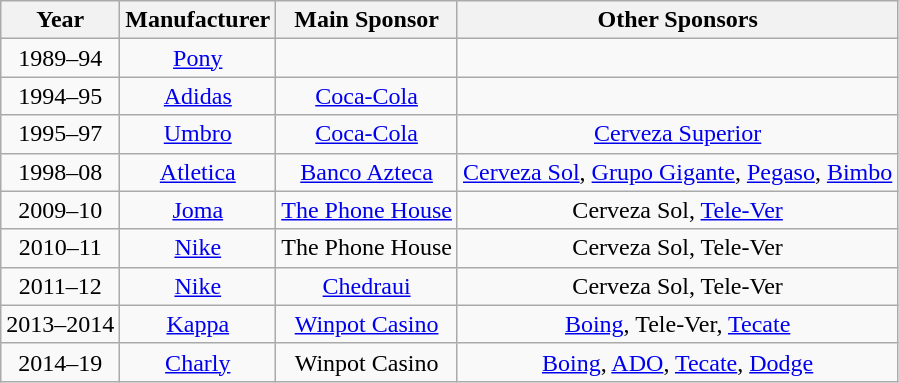<table class="wikitable" style="text-align: center">
<tr>
<th>Year</th>
<th>Manufacturer</th>
<th>Main Sponsor</th>
<th>Other Sponsors</th>
</tr>
<tr>
<td>1989–94</td>
<td><a href='#'>Pony</a></td>
<td></td>
<td></td>
</tr>
<tr>
<td>1994–95</td>
<td><a href='#'>Adidas</a></td>
<td><a href='#'>Coca-Cola</a></td>
<td></td>
</tr>
<tr>
<td>1995–97</td>
<td><a href='#'>Umbro</a></td>
<td><a href='#'>Coca-Cola</a></td>
<td><a href='#'>Cerveza Superior</a></td>
</tr>
<tr>
<td>1998–08</td>
<td><a href='#'>Atletica</a></td>
<td><a href='#'>Banco Azteca</a></td>
<td><a href='#'>Cerveza Sol</a>, <a href='#'>Grupo Gigante</a>, <a href='#'>Pegaso</a>, <a href='#'>Bimbo</a></td>
</tr>
<tr>
<td>2009–10</td>
<td><a href='#'>Joma</a></td>
<td><a href='#'>The Phone House</a></td>
<td>Cerveza Sol, <a href='#'>Tele-Ver</a></td>
</tr>
<tr>
<td>2010–11</td>
<td><a href='#'>Nike</a></td>
<td>The Phone House</td>
<td>Cerveza Sol, Tele-Ver</td>
</tr>
<tr>
<td>2011–12</td>
<td><a href='#'>Nike</a></td>
<td><a href='#'>Chedraui</a></td>
<td>Cerveza Sol, Tele-Ver</td>
</tr>
<tr>
<td>2013–2014</td>
<td><a href='#'>Kappa</a></td>
<td><a href='#'>Winpot Casino</a></td>
<td><a href='#'>Boing</a>, Tele-Ver, <a href='#'>Tecate</a></td>
</tr>
<tr>
<td>2014–19</td>
<td><a href='#'>Charly</a></td>
<td>Winpot Casino</td>
<td><a href='#'>Boing</a>, <a href='#'>ADO</a>, <a href='#'>Tecate</a>, <a href='#'>Dodge</a></td>
</tr>
</table>
